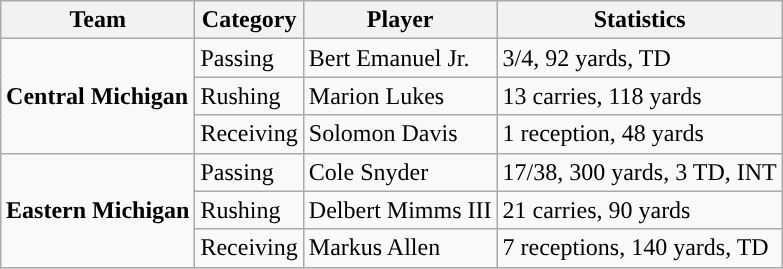<table class="wikitable" style="float: right;">
<tr>
<th>Team</th>
<th>Category</th>
<th>Player</th>
<th>Statistics</th>
</tr>
<tr>
<td rowspan=3><strong>Central Michigan</strong></td>
<td>Passing</td>
<td>Bert Emanuel Jr.</td>
<td>3/4, 92 yards, TD</td>
</tr>
<tr>
<td>Rushing</td>
<td>Marion Lukes</td>
<td>13 carries, 118 yards</td>
</tr>
<tr>
<td>Receiving</td>
<td>Solomon Davis</td>
<td>1 reception, 48 yards</td>
</tr>
<tr>
<td rowspan=3><strong>Eastern Michigan</strong></td>
<td>Passing</td>
<td>Cole Snyder</td>
<td>17/38, 300 yards, 3 TD, INT</td>
</tr>
<tr>
<td>Rushing</td>
<td>Delbert Mimms III</td>
<td>21 carries, 90 yards</td>
</tr>
<tr>
<td>Receiving</td>
<td>Markus Allen</td>
<td>7 receptions, 140 yards, TD</td>
</tr>
</table>
